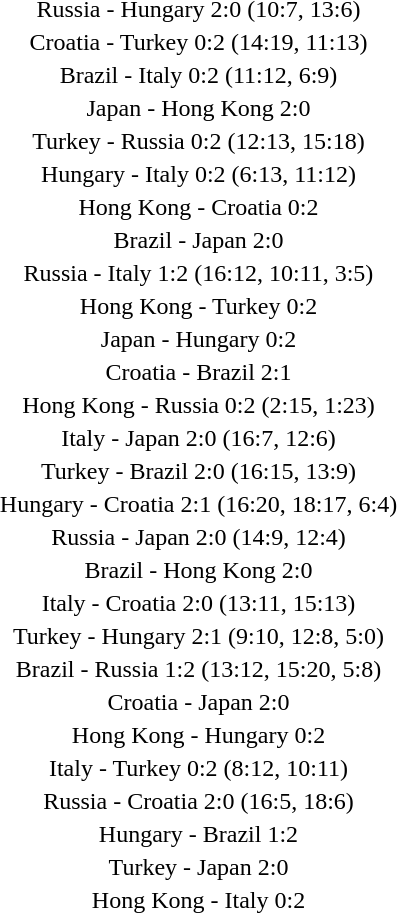<table style="text-align:center">
<tr>
<th width=500></th>
</tr>
<tr>
<td>Russia - Hungary 2:0 (10:7, 13:6)</td>
</tr>
<tr>
<td>Croatia - Turkey 0:2 (14:19, 11:13)</td>
</tr>
<tr>
<td>Brazil - Italy 0:2 (11:12, 6:9)</td>
</tr>
<tr>
<td>Japan - Hong Kong 2:0</td>
</tr>
<tr>
<td>Turkey - Russia 0:2 (12:13, 15:18)</td>
</tr>
<tr>
<td>Hungary - Italy 0:2 (6:13, 11:12)</td>
</tr>
<tr>
<td>Hong Kong - Croatia 0:2</td>
</tr>
<tr>
<td>Brazil - Japan 2:0</td>
</tr>
<tr>
<td>Russia - Italy 1:2 (16:12, 10:11, 3:5)</td>
</tr>
<tr>
<td>Hong Kong - Turkey 0:2</td>
</tr>
<tr>
<td>Japan - Hungary 0:2</td>
</tr>
<tr>
<td>Croatia - Brazil 2:1</td>
</tr>
<tr>
<td>Hong Kong - Russia 0:2 (2:15, 1:23)</td>
</tr>
<tr>
<td>Italy - Japan 2:0 (16:7, 12:6)</td>
</tr>
<tr>
<td>Turkey - Brazil 2:0 (16:15, 13:9)</td>
</tr>
<tr>
<td>Hungary - Croatia 2:1 (16:20, 18:17, 6:4)</td>
</tr>
<tr>
<td>Russia - Japan 2:0 (14:9, 12:4)</td>
</tr>
<tr>
<td>Brazil - Hong Kong 2:0</td>
</tr>
<tr>
<td>Italy - Croatia 2:0 (13:11, 15:13)</td>
</tr>
<tr>
<td>Turkey - Hungary 2:1 (9:10, 12:8, 5:0)</td>
</tr>
<tr>
<td>Brazil - Russia 1:2 (13:12, 15:20, 5:8)</td>
</tr>
<tr>
<td>Croatia - Japan 2:0</td>
</tr>
<tr>
<td>Hong Kong - Hungary 0:2</td>
</tr>
<tr>
<td>Italy - Turkey 0:2 (8:12, 10:11)</td>
</tr>
<tr>
<td>Russia - Croatia 2:0 (16:5, 18:6)</td>
</tr>
<tr>
<td>Hungary - Brazil 1:2</td>
</tr>
<tr>
<td>Turkey - Japan 2:0</td>
</tr>
<tr>
<td>Hong Kong - Italy 0:2</td>
</tr>
<tr>
</tr>
</table>
